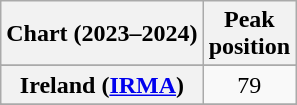<table class="wikitable sortable plainrowheaders" style="text-align:center">
<tr>
<th scope="col">Chart (2023–2024)</th>
<th scope="col">Peak<br>position</th>
</tr>
<tr>
</tr>
<tr>
</tr>
<tr>
</tr>
<tr>
<th scope="row">Ireland (<a href='#'>IRMA</a>)</th>
<td>79</td>
</tr>
<tr>
</tr>
<tr>
</tr>
<tr>
</tr>
<tr>
</tr>
<tr>
</tr>
</table>
